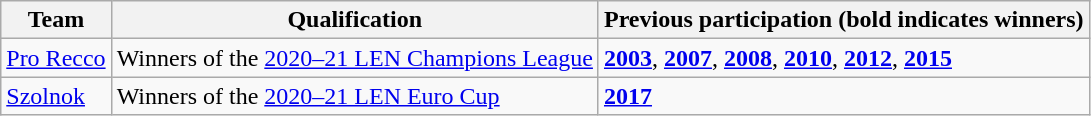<table class="wikitable">
<tr>
<th>Team</th>
<th>Qualification</th>
<th>Previous participation (bold indicates winners)</th>
</tr>
<tr>
<td> <a href='#'>Pro Recco</a></td>
<td>Winners of the <a href='#'>2020–21 LEN Champions League</a></td>
<td><strong><a href='#'>2003</a></strong>, <strong><a href='#'>2007</a></strong>, <strong><a href='#'>2008</a></strong>, <strong><a href='#'>2010</a></strong>, <strong><a href='#'>2012</a></strong>, <strong><a href='#'>2015</a></strong></td>
</tr>
<tr>
<td> <a href='#'>Szolnok</a></td>
<td>Winners of the <a href='#'>2020–21 LEN Euro Cup</a></td>
<td><strong><a href='#'>2017</a></strong></td>
</tr>
</table>
